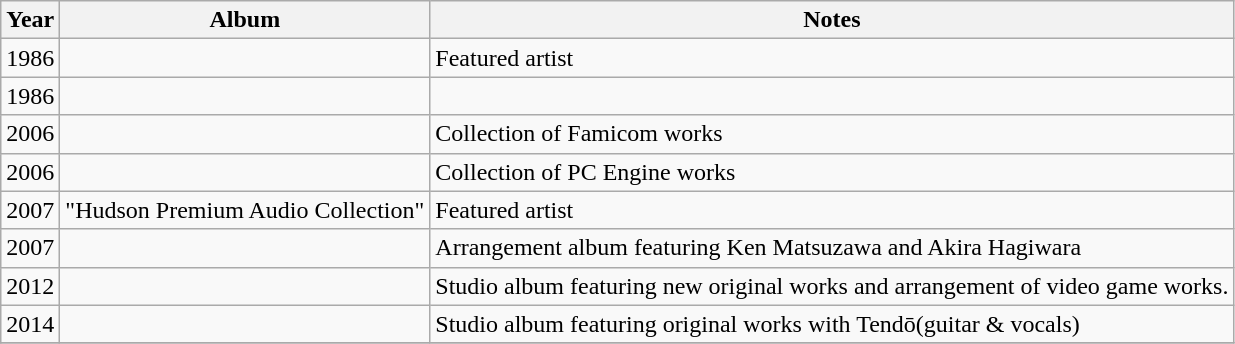<table class="wikitable">
<tr>
<th>Year</th>
<th>Album</th>
<th>Notes</th>
</tr>
<tr>
<td>1986</td>
<td></td>
<td>Featured artist</td>
</tr>
<tr>
<td>1986</td>
<td></td>
<td> </td>
</tr>
<tr>
<td>2006</td>
<td></td>
<td>Collection of Famicom works</td>
</tr>
<tr>
<td>2006</td>
<td></td>
<td>Collection of PC Engine works</td>
</tr>
<tr>
<td>2007</td>
<td>"Hudson Premium Audio Collection"</td>
<td>Featured artist</td>
</tr>
<tr>
<td>2007</td>
<td></td>
<td>Arrangement album featuring Ken Matsuzawa and Akira Hagiwara</td>
</tr>
<tr>
<td>2012</td>
<td></td>
<td>Studio album featuring new original works and arrangement of video game works.</td>
</tr>
<tr>
<td>2014</td>
<td></td>
<td>Studio album featuring original works with Tendō(guitar & vocals)</td>
</tr>
<tr>
</tr>
</table>
